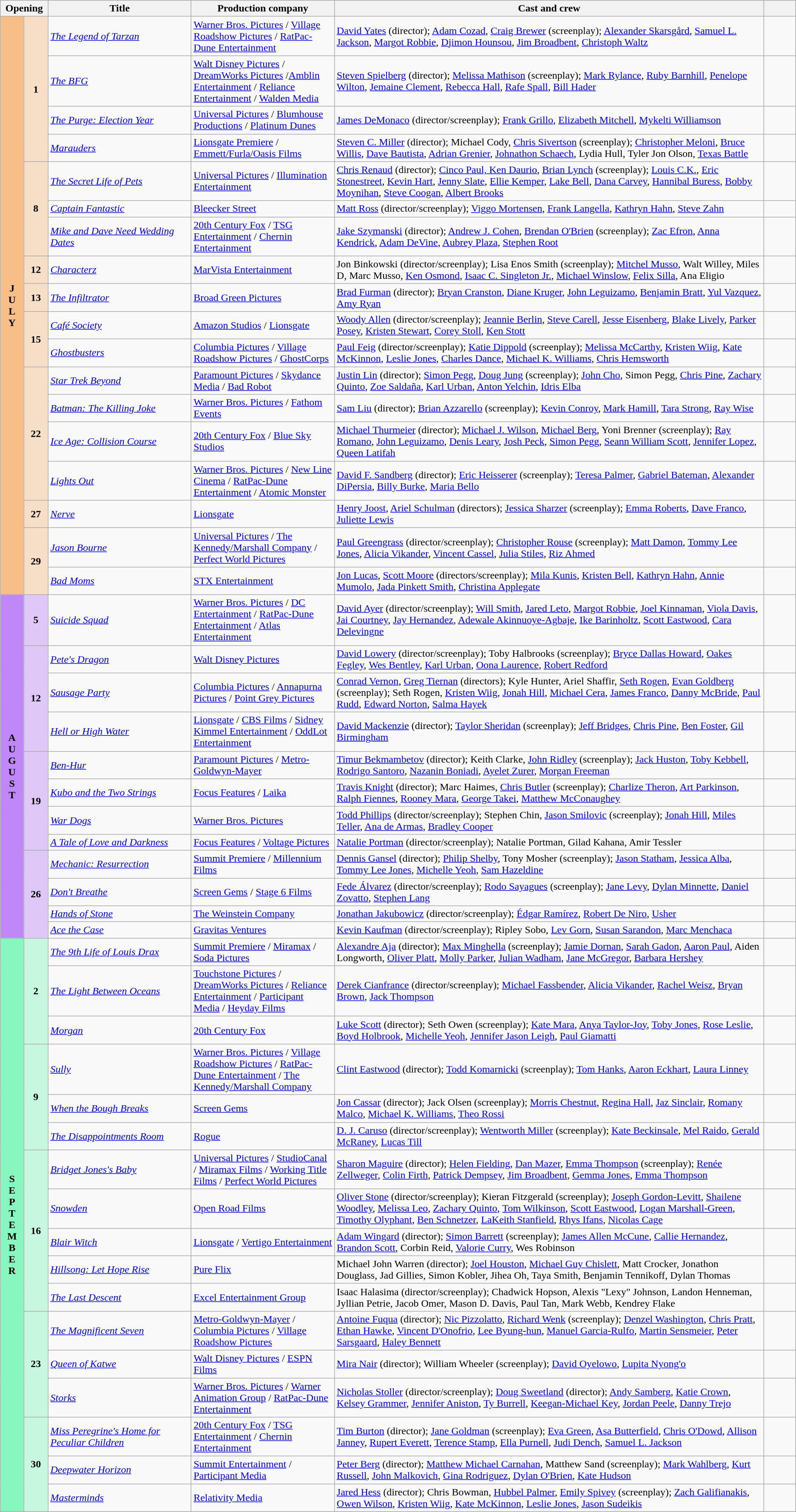<table class="wikitable sortable">
<tr>
<th colspan="2" style="width:6%;">Opening</th>
<th style="width:18%;">Title</th>
<th style="width:18%;">Production company</th>
<th>Cast and crew</th>
<th style="width:4%;"  class="unsortable"></th>
</tr>
<tr>
<th rowspan="18" style="text-align:center; background:#f7bf87">J<br>U<br>L<br>Y</th>
<td rowspan="4" style="text-align:center; background:#f7dfc7"><strong>1</strong></td>
<td><em><a href='#'>The Legend of Tarzan</a></em></td>
<td><a href='#'>Warner Bros. Pictures</a> / <a href='#'>Village Roadshow Pictures</a> / <a href='#'>RatPac-Dune Entertainment</a></td>
<td><a href='#'>David Yates</a> (director); <a href='#'>Adam Cozad</a>, <a href='#'>Craig Brewer</a> (screenplay); <a href='#'>Alexander Skarsgård</a>, <a href='#'>Samuel L. Jackson</a>, <a href='#'>Margot Robbie</a>, <a href='#'>Djimon Hounsou</a>, <a href='#'>Jim Broadbent</a>, <a href='#'>Christoph Waltz</a></td>
<td></td>
</tr>
<tr>
<td><em><a href='#'>The BFG</a></em></td>
<td><a href='#'>Walt Disney Pictures</a> / <a href='#'>DreamWorks Pictures</a> /<a href='#'>Amblin Entertainment</a> / <a href='#'>Reliance Entertainment</a> / <a href='#'>Walden Media</a></td>
<td><a href='#'>Steven Spielberg</a> (director); <a href='#'>Melissa Mathison</a> (screenplay); <a href='#'>Mark Rylance</a>, <a href='#'>Ruby Barnhill</a>, <a href='#'>Penelope Wilton</a>, <a href='#'>Jemaine Clement</a>, <a href='#'>Rebecca Hall</a>, <a href='#'>Rafe Spall</a>, <a href='#'>Bill Hader</a></td>
<td></td>
</tr>
<tr>
<td><em><a href='#'>The Purge: Election Year</a></em></td>
<td><a href='#'>Universal Pictures</a> / <a href='#'>Blumhouse Productions</a> / <a href='#'>Platinum Dunes</a></td>
<td><a href='#'>James DeMonaco</a> (director/screenplay); <a href='#'>Frank Grillo</a>, <a href='#'>Elizabeth Mitchell</a>, <a href='#'>Mykelti Williamson</a></td>
<td></td>
</tr>
<tr>
<td><em><a href='#'>Marauders</a></em></td>
<td><a href='#'>Lionsgate Premiere</a> / <a href='#'>Emmett/Furla/Oasis Films</a></td>
<td><a href='#'>Steven C. Miller</a> (director); Michael Cody, <a href='#'>Chris Sivertson</a> (screenplay); <a href='#'>Christopher Meloni</a>, <a href='#'>Bruce Willis</a>, <a href='#'>Dave Bautista</a>, <a href='#'>Adrian Grenier</a>, <a href='#'>Johnathon Schaech</a>, Lydia Hull, Tyler Jon Olson, <a href='#'>Texas Battle</a></td>
<td></td>
</tr>
<tr>
<td rowspan="3" style="text-align:center; background:#f7dfc7"><strong>8</strong></td>
<td><em><a href='#'>The Secret Life of Pets</a></em></td>
<td><a href='#'>Universal Pictures</a> / <a href='#'>Illumination Entertainment</a></td>
<td><a href='#'>Chris Renaud</a> (director); <a href='#'>Cinco Paul, Ken Daurio</a>, <a href='#'>Brian Lynch</a> (screenplay); <a href='#'>Louis C.K.</a>, <a href='#'>Eric Stonestreet</a>, <a href='#'>Kevin Hart</a>, <a href='#'>Jenny Slate</a>, <a href='#'>Ellie Kemper</a>, <a href='#'>Lake Bell</a>, <a href='#'>Dana Carvey</a>, <a href='#'>Hannibal Buress</a>, <a href='#'>Bobby Moynihan</a>, <a href='#'>Steve Coogan</a>, <a href='#'>Albert Brooks</a></td>
<td></td>
</tr>
<tr>
<td><em><a href='#'>Captain Fantastic</a></em></td>
<td><a href='#'>Bleecker Street</a></td>
<td><a href='#'>Matt Ross</a> (director/screenplay); <a href='#'>Viggo Mortensen</a>, <a href='#'>Frank Langella</a>, <a href='#'>Kathryn Hahn</a>, <a href='#'>Steve Zahn</a></td>
<td></td>
</tr>
<tr>
<td><em><a href='#'>Mike and Dave Need Wedding Dates</a></em></td>
<td><a href='#'>20th Century Fox</a> / <a href='#'>TSG Entertainment</a> / <a href='#'>Chernin Entertainment</a></td>
<td><a href='#'>Jake Szymanski</a> (director); <a href='#'>Andrew J. Cohen</a>, <a href='#'>Brendan O'Brien</a> (screenplay); <a href='#'>Zac Efron</a>, <a href='#'>Anna Kendrick</a>, <a href='#'>Adam DeVine</a>, <a href='#'>Aubrey Plaza</a>, <a href='#'>Stephen Root</a></td>
<td></td>
</tr>
<tr>
<td rowspan="1" style="text-align:center; background:#f7dfc7"><strong>12</strong></td>
<td><em><a href='#'>Characterz</a></em></td>
<td><a href='#'>MarVista Entertainment</a></td>
<td>Jon Binkowski (director/screenplay); Lisa Enos Smith (screenplay); <a href='#'>Mitchel Musso</a>, Walt Willey, Miles D, Marc Musso, <a href='#'>Ken Osmond</a>, <a href='#'>Isaac C. Singleton Jr.</a>, <a href='#'>Michael Winslow</a>, <a href='#'>Felix Silla</a>, Ana Eligio</td>
<td></td>
</tr>
<tr>
<td rowspan="1" style="text-align:center; background:#f7dfc7"><strong>13</strong></td>
<td><em><a href='#'>The Infiltrator</a></em></td>
<td><a href='#'>Broad Green Pictures</a></td>
<td><a href='#'>Brad Furman</a> (director); <a href='#'>Bryan Cranston</a>, <a href='#'>Diane Kruger</a>, <a href='#'>John Leguizamo</a>, <a href='#'>Benjamin Bratt</a>, <a href='#'>Yul Vazquez</a>, <a href='#'>Amy Ryan</a></td>
<td></td>
</tr>
<tr>
<td rowspan="2" style="text-align:center; background:#f7dfc7"><strong>15</strong></td>
<td><em><a href='#'>Café Society</a></em></td>
<td><a href='#'>Amazon Studios</a> / <a href='#'>Lionsgate</a></td>
<td><a href='#'>Woody Allen</a> (director/screenplay); <a href='#'>Jeannie Berlin</a>, <a href='#'>Steve Carell</a>, <a href='#'>Jesse Eisenberg</a>, <a href='#'>Blake Lively</a>, <a href='#'>Parker Posey</a>, <a href='#'>Kristen Stewart</a>, <a href='#'>Corey Stoll</a>, <a href='#'>Ken Stott</a></td>
<td></td>
</tr>
<tr>
<td><em><a href='#'>Ghostbusters</a></em></td>
<td><a href='#'>Columbia Pictures</a> / <a href='#'>Village Roadshow Pictures</a> / <a href='#'>GhostCorps</a></td>
<td><a href='#'>Paul Feig</a> (director/screenplay); <a href='#'>Katie Dippold</a> (screenplay); <a href='#'>Melissa McCarthy</a>, <a href='#'>Kristen Wiig</a>, <a href='#'>Kate McKinnon</a>, <a href='#'>Leslie Jones</a>, <a href='#'>Charles Dance</a>, <a href='#'>Michael K. Williams</a>, <a href='#'>Chris Hemsworth</a></td>
<td></td>
</tr>
<tr>
<td rowspan="4" style="text-align:center; background:#f7dfc7"><strong>22</strong></td>
<td><em><a href='#'>Star Trek Beyond</a></em></td>
<td><a href='#'>Paramount Pictures</a> / <a href='#'>Skydance Media</a> / <a href='#'>Bad Robot</a></td>
<td><a href='#'>Justin Lin</a> (director); <a href='#'>Simon Pegg</a>, <a href='#'>Doug Jung</a> (screenplay); <a href='#'>John Cho</a>, Simon Pegg, <a href='#'>Chris Pine</a>, <a href='#'>Zachary Quinto</a>, <a href='#'>Zoe Saldaña</a>, <a href='#'>Karl Urban</a>, <a href='#'>Anton Yelchin</a>, <a href='#'>Idris Elba</a></td>
<td></td>
</tr>
<tr>
<td><em><a href='#'>Batman: The Killing Joke</a></em></td>
<td><a href='#'>Warner Bros. Pictures</a> / <a href='#'>Fathom Events</a></td>
<td><a href='#'>Sam Liu</a> (director); <a href='#'>Brian Azzarello</a> (screenplay); <a href='#'>Kevin Conroy</a>, <a href='#'>Mark Hamill</a>, <a href='#'>Tara Strong</a>, <a href='#'>Ray Wise</a></td>
<td></td>
</tr>
<tr>
<td><em><a href='#'>Ice Age: Collision Course</a></em></td>
<td><a href='#'>20th Century Fox</a> / <a href='#'>Blue Sky Studios</a></td>
<td><a href='#'>Michael Thurmeier</a> (director); <a href='#'>Michael J. Wilson</a>, <a href='#'>Michael Berg</a>, Yoni Brenner (screenplay); <a href='#'>Ray Romano</a>, <a href='#'>John Leguizamo</a>, <a href='#'>Denis Leary</a>, <a href='#'>Josh Peck</a>, <a href='#'>Simon Pegg</a>, <a href='#'>Seann William Scott</a>, <a href='#'>Jennifer Lopez</a>, <a href='#'>Queen Latifah</a></td>
<td></td>
</tr>
<tr>
<td><em><a href='#'>Lights Out</a></em></td>
<td><a href='#'>Warner Bros. Pictures</a> / <a href='#'>New Line Cinema</a> / <a href='#'>RatPac-Dune Entertainment</a> / <a href='#'>Atomic Monster</a></td>
<td><a href='#'>David F. Sandberg</a> (director); <a href='#'>Eric Heisserer</a> (screenplay); <a href='#'>Teresa Palmer</a>, <a href='#'>Gabriel Bateman</a>, <a href='#'>Alexander DiPersia</a>, <a href='#'>Billy Burke</a>, <a href='#'>Maria Bello</a></td>
<td></td>
</tr>
<tr>
<td rowspan="1" style="text-align:center; background:#f7dfc7"><strong>27</strong></td>
<td><em><a href='#'>Nerve</a></em></td>
<td><a href='#'>Lionsgate</a></td>
<td><a href='#'>Henry Joost</a>, <a href='#'>Ariel Schulman</a> (directors); <a href='#'>Jessica Sharzer</a> (screenplay); <a href='#'>Emma Roberts</a>, <a href='#'>Dave Franco</a>, <a href='#'>Juliette Lewis</a></td>
<td></td>
</tr>
<tr>
<td rowspan="2" style="text-align:center; background:#f7dfc7"><strong>29</strong></td>
<td><em><a href='#'>Jason Bourne</a></em></td>
<td><a href='#'>Universal Pictures</a> / <a href='#'>The Kennedy/Marshall Company</a> / <a href='#'>Perfect World Pictures</a></td>
<td><a href='#'>Paul Greengrass</a> (director/screenplay); <a href='#'>Christopher Rouse</a> (screenplay); <a href='#'>Matt Damon</a>, <a href='#'>Tommy Lee Jones</a>, <a href='#'>Alicia Vikander</a>, <a href='#'>Vincent Cassel</a>, <a href='#'>Julia Stiles</a>, <a href='#'>Riz Ahmed</a></td>
<td></td>
</tr>
<tr>
<td><em><a href='#'>Bad Moms</a></em></td>
<td><a href='#'>STX Entertainment</a></td>
<td><a href='#'>Jon Lucas</a>, <a href='#'>Scott Moore</a> (directors/screenplay); <a href='#'>Mila Kunis</a>, <a href='#'>Kristen Bell</a>, <a href='#'>Kathryn Hahn</a>, <a href='#'>Annie Mumolo</a>, <a href='#'>Jada Pinkett Smith</a>, <a href='#'>Christina Applegate</a></td>
<td></td>
</tr>
<tr>
<th rowspan="12" style="text-align:center; background:#bf87f7">A<br>U<br>G<br>U<br>S<br>T</th>
<td rowspan="1" style="text-align:center; background:#dfc7f7"><strong>5</strong></td>
<td><em><a href='#'>Suicide Squad</a></em></td>
<td><a href='#'>Warner Bros. Pictures</a> / <a href='#'>DC Entertainment</a> / <a href='#'>RatPac-Dune Entertainment</a> / <a href='#'>Atlas Entertainment</a></td>
<td><a href='#'>David Ayer</a> (director/screenplay); <a href='#'>Will Smith</a>, <a href='#'>Jared Leto</a>, <a href='#'>Margot Robbie</a>, <a href='#'>Joel Kinnaman</a>, <a href='#'>Viola Davis</a>, <a href='#'>Jai Courtney</a>, <a href='#'>Jay Hernandez</a>, <a href='#'>Adewale Akinnuoye-Agbaje</a>, <a href='#'>Ike Barinholtz</a>, <a href='#'>Scott Eastwood</a>, <a href='#'>Cara Delevingne</a></td>
<td></td>
</tr>
<tr>
<td rowspan="3" style="text-align:center; background:#dfc7f7"><strong>12</strong></td>
<td><em><a href='#'>Pete's Dragon</a></em></td>
<td><a href='#'>Walt Disney Pictures</a></td>
<td><a href='#'>David Lowery</a> (director/screenplay); Toby Halbrooks (screenplay); <a href='#'>Bryce Dallas Howard</a>, <a href='#'>Oakes Fegley</a>, <a href='#'>Wes Bentley</a>, <a href='#'>Karl Urban</a>, <a href='#'>Oona Laurence</a>, <a href='#'>Robert Redford</a></td>
<td></td>
</tr>
<tr>
<td><em><a href='#'>Sausage Party</a></em></td>
<td><a href='#'>Columbia Pictures</a> / <a href='#'>Annapurna Pictures</a> / <a href='#'>Point Grey Pictures</a></td>
<td><a href='#'>Conrad Vernon</a>, <a href='#'>Greg Tiernan</a> (directors); Kyle Hunter, Ariel Shaffir, <a href='#'>Seth Rogen</a>, <a href='#'>Evan Goldberg</a> (screenplay); Seth Rogen, <a href='#'>Kristen Wiig</a>, <a href='#'>Jonah Hill</a>, <a href='#'>Michael Cera</a>, <a href='#'>James Franco</a>, <a href='#'>Danny McBride</a>, <a href='#'>Paul Rudd</a>, <a href='#'>Edward Norton</a>, <a href='#'>Salma Hayek</a></td>
<td></td>
</tr>
<tr>
<td><em><a href='#'>Hell or High Water</a></em></td>
<td><a href='#'>Lionsgate</a> / <a href='#'>CBS Films</a> / <a href='#'>Sidney Kimmel Entertainment</a> / <a href='#'>OddLot Entertainment</a></td>
<td><a href='#'>David Mackenzie</a> (director); <a href='#'>Taylor Sheridan</a> (screenplay); <a href='#'>Jeff Bridges</a>, <a href='#'>Chris Pine</a>, <a href='#'>Ben Foster</a>, <a href='#'>Gil Birmingham</a></td>
<td></td>
</tr>
<tr>
<td rowspan="4" style="text-align:center; background:#dfc7f7"><strong>19</strong></td>
<td><em><a href='#'>Ben-Hur</a></em></td>
<td><a href='#'>Paramount Pictures</a> / <a href='#'>Metro-Goldwyn-Mayer</a></td>
<td><a href='#'>Timur Bekmambetov</a> (director); Keith Clarke, <a href='#'>John Ridley</a> (screenplay); <a href='#'>Jack Huston</a>, <a href='#'>Toby Kebbell</a>, <a href='#'>Rodrigo Santoro</a>, <a href='#'>Nazanin Boniadi</a>, <a href='#'>Ayelet Zurer</a>, <a href='#'>Morgan Freeman</a></td>
<td></td>
</tr>
<tr>
<td><em><a href='#'>Kubo and the Two Strings</a></em></td>
<td><a href='#'>Focus Features</a> / <a href='#'>Laika</a></td>
<td><a href='#'>Travis Knight</a> (director); Marc Haimes, <a href='#'>Chris Butler</a> (screenplay); <a href='#'>Charlize Theron</a>, <a href='#'>Art Parkinson</a>, <a href='#'>Ralph Fiennes</a>, <a href='#'>Rooney Mara</a>, <a href='#'>George Takei</a>, <a href='#'>Matthew McConaughey</a></td>
<td></td>
</tr>
<tr>
<td><em><a href='#'>War Dogs</a></em></td>
<td><a href='#'>Warner Bros. Pictures</a></td>
<td><a href='#'>Todd Phillips</a> (director/screenplay); Stephen Chin, <a href='#'>Jason Smilovic</a> (screenplay); <a href='#'>Jonah Hill</a>, <a href='#'>Miles Teller</a>, <a href='#'>Ana de Armas</a>, <a href='#'>Bradley Cooper</a></td>
<td></td>
</tr>
<tr>
<td><em><a href='#'>A Tale of Love and Darkness</a></em></td>
<td><a href='#'>Focus Features</a> / <a href='#'>Voltage Pictures</a></td>
<td><a href='#'>Natalie Portman</a> (director/screenplay); Natalie Portman, Gilad Kahana, Amir Tessler</td>
<td></td>
</tr>
<tr>
<td rowspan="4" style="text-align:center; background:#dfc7f7"><strong>26</strong></td>
<td><em><a href='#'>Mechanic: Resurrection</a></em></td>
<td><a href='#'>Summit Premiere</a> / <a href='#'>Millennium Films</a></td>
<td><a href='#'>Dennis Gansel</a> (director); <a href='#'>Philip Shelby</a>, Tony Mosher (screenplay); <a href='#'>Jason Statham</a>, <a href='#'>Jessica Alba</a>, <a href='#'>Tommy Lee Jones</a>, <a href='#'>Michelle Yeoh</a>, <a href='#'>Sam Hazeldine</a></td>
<td></td>
</tr>
<tr>
<td><em><a href='#'>Don't Breathe</a></em></td>
<td><a href='#'>Screen Gems</a> / <a href='#'>Stage 6 Films</a></td>
<td><a href='#'>Fede Álvarez</a> (director/screenplay); <a href='#'>Rodo Sayagues</a> (screenplay); <a href='#'>Jane Levy</a>, <a href='#'>Dylan Minnette</a>, <a href='#'>Daniel Zovatto</a>, <a href='#'>Stephen Lang</a></td>
<td></td>
</tr>
<tr>
<td><em><a href='#'>Hands of Stone</a></em></td>
<td><a href='#'>The Weinstein Company</a></td>
<td><a href='#'>Jonathan Jakubowicz</a> (director/screenplay); <a href='#'>Édgar Ramírez</a>, <a href='#'>Robert De Niro</a>, <a href='#'>Usher</a></td>
<td></td>
</tr>
<tr>
<td><em><a href='#'>Ace the Case</a></em></td>
<td><a href='#'>Gravitas Ventures</a></td>
<td><a href='#'>Kevin Kaufman</a> (director/screenplay); Ripley Sobo, <a href='#'>Lev Gorn</a>, <a href='#'>Susan Sarandon</a>, <a href='#'>Marc Menchaca</a></td>
<td></td>
</tr>
<tr>
<th rowspan="17" style="text-align:center; background:#87f7bf">S<br>E<br>P<br>T<br>E<br>M<br>B<br>E<br>R</th>
<td rowspan="3" style="text-align:center; background:#c7f7df"><strong>2</strong></td>
<td><em><a href='#'>The 9th Life of Louis Drax</a></em></td>
<td><a href='#'>Summit Premiere</a> / <a href='#'>Miramax</a> / <a href='#'>Soda Pictures</a></td>
<td><a href='#'>Alexandre Aja</a> (director); <a href='#'>Max Minghella</a> (screenplay); <a href='#'>Jamie Dornan</a>, <a href='#'>Sarah Gadon</a>, <a href='#'>Aaron Paul</a>, Aiden Longworth, <a href='#'>Oliver Platt</a>, <a href='#'>Molly Parker</a>, <a href='#'>Julian Wadham</a>, <a href='#'>Jane McGregor</a>, <a href='#'>Barbara Hershey</a></td>
<td></td>
</tr>
<tr>
<td><em><a href='#'>The Light Between Oceans</a></em></td>
<td><a href='#'>Touchstone Pictures</a> / <a href='#'>DreamWorks Pictures</a> / <a href='#'>Reliance Entertainment</a> / <a href='#'>Participant Media</a> / <a href='#'>Heyday Films</a></td>
<td><a href='#'>Derek Cianfrance</a> (director/screenplay); <a href='#'>Michael Fassbender</a>, <a href='#'>Alicia Vikander</a>, <a href='#'>Rachel Weisz</a>, <a href='#'>Bryan Brown</a>, <a href='#'>Jack Thompson</a></td>
<td></td>
</tr>
<tr>
<td><em><a href='#'>Morgan</a></em></td>
<td><a href='#'>20th Century Fox</a></td>
<td><a href='#'>Luke Scott</a> (director); Seth Owen (screenplay); <a href='#'>Kate Mara</a>, <a href='#'>Anya Taylor-Joy</a>, <a href='#'>Toby Jones</a>, <a href='#'>Rose Leslie</a>, <a href='#'>Boyd Holbrook</a>, <a href='#'>Michelle Yeoh</a>, <a href='#'>Jennifer Jason Leigh</a>, <a href='#'>Paul Giamatti</a></td>
<td></td>
</tr>
<tr>
<td rowspan="3" style="text-align:center; background:#c7f7df"><strong>9</strong></td>
<td><em><a href='#'>Sully</a></em></td>
<td><a href='#'>Warner Bros. Pictures</a> / <a href='#'>Village Roadshow Pictures</a> / <a href='#'>RatPac-Dune Entertainment</a> / <a href='#'>The Kennedy/Marshall Company</a></td>
<td><a href='#'>Clint Eastwood</a> (director); <a href='#'>Todd Komarnicki</a> (screenplay); <a href='#'>Tom Hanks</a>, <a href='#'>Aaron Eckhart</a>, <a href='#'>Laura Linney</a></td>
<td></td>
</tr>
<tr>
<td><em><a href='#'>When the Bough Breaks</a></em></td>
<td><a href='#'>Screen Gems</a></td>
<td><a href='#'>Jon Cassar</a> (director); Jack Olsen (screenplay); <a href='#'>Morris Chestnut</a>, <a href='#'>Regina Hall</a>, <a href='#'>Jaz Sinclair</a>, <a href='#'>Romany Malco</a>, <a href='#'>Michael K. Williams</a>, <a href='#'>Theo Rossi</a></td>
<td></td>
</tr>
<tr>
<td><em><a href='#'>The Disappointments Room</a></em></td>
<td><a href='#'>Rogue</a></td>
<td><a href='#'>D. J. Caruso</a> (director/screenplay); <a href='#'>Wentworth Miller</a> (screenplay); <a href='#'>Kate Beckinsale</a>, <a href='#'>Mel Raido</a>, <a href='#'>Gerald McRaney</a>, <a href='#'>Lucas Till</a></td>
<td></td>
</tr>
<tr>
<td rowspan="5" style="text-align:center; background:#c7f7df"><strong>16</strong></td>
<td><em><a href='#'>Bridget Jones's Baby</a></em></td>
<td><a href='#'>Universal Pictures</a> / <a href='#'>StudioCanal</a> / <a href='#'>Miramax Films</a> / <a href='#'>Working Title Films</a> / <a href='#'>Perfect World Pictures</a></td>
<td><a href='#'>Sharon Maguire</a> (director); <a href='#'>Helen Fielding</a>, <a href='#'>Dan Mazer</a>, <a href='#'>Emma Thompson</a> (screenplay); <a href='#'>Renée Zellweger</a>, <a href='#'>Colin Firth</a>, <a href='#'>Patrick Dempsey</a>, <a href='#'>Jim Broadbent</a>, <a href='#'>Gemma Jones</a>, <a href='#'>Emma Thompson</a></td>
<td></td>
</tr>
<tr>
<td><em><a href='#'>Snowden</a></em></td>
<td><a href='#'>Open Road Films</a></td>
<td><a href='#'>Oliver Stone</a> (director/screenplay); Kieran Fitzgerald (screenplay); <a href='#'>Joseph Gordon-Levitt</a>, <a href='#'>Shailene Woodley</a>, <a href='#'>Melissa Leo</a>, <a href='#'>Zachary Quinto</a>, <a href='#'>Tom Wilkinson</a>, <a href='#'>Scott Eastwood</a>, <a href='#'>Logan Marshall-Green</a>, <a href='#'>Timothy Olyphant</a>, <a href='#'>Ben Schnetzer</a>, <a href='#'>LaKeith Stanfield</a>, <a href='#'>Rhys Ifans</a>, <a href='#'>Nicolas Cage</a></td>
<td></td>
</tr>
<tr>
<td><em><a href='#'>Blair Witch</a></em></td>
<td><a href='#'>Lionsgate</a> / <a href='#'>Vertigo Entertainment</a></td>
<td><a href='#'>Adam Wingard</a> (director); <a href='#'>Simon Barrett</a> (screenplay); <a href='#'>James Allen McCune</a>, <a href='#'>Callie Hernandez</a>, <a href='#'>Brandon Scott</a>, Corbin Reid, <a href='#'>Valorie Curry</a>, Wes Robinson</td>
<td></td>
</tr>
<tr>
<td><em><a href='#'>Hillsong: Let Hope Rise</a></em></td>
<td><a href='#'>Pure Flix</a></td>
<td>Michael John Warren (director); <a href='#'>Joel Houston</a>, <a href='#'>Michael Guy Chislett</a>, Matt Crocker, Jonathon Douglass, Jad Gillies, Simon Kobler, Jihea Oh, Taya Smith, Benjamin Tennikoff, Dylan Thomas</td>
<td></td>
</tr>
<tr>
<td><em><a href='#'>The Last Descent</a></em></td>
<td><a href='#'>Excel Entertainment Group</a></td>
<td>Isaac Halasima (director/screenplay); Chadwick Hopson, Alexis "Lexy" Johnson, Landon Henneman, Jyllian Petrie, Jacob Omer, Mason D. Davis, Paul Tan, Mark Webb, Kendrey Flake</td>
<td></td>
</tr>
<tr>
<td rowspan="3" style="text-align:center; background:#c7f7df"><strong>23</strong></td>
<td><em><a href='#'>The Magnificent Seven</a></em></td>
<td><a href='#'>Metro-Goldwyn-Mayer</a> / <a href='#'>Columbia Pictures</a> / <a href='#'>Village Roadshow Pictures</a></td>
<td><a href='#'>Antoine Fuqua</a> (director); <a href='#'>Nic Pizzolatto</a>, <a href='#'>Richard Wenk</a> (screenplay); <a href='#'>Denzel Washington</a>, <a href='#'>Chris Pratt</a>, <a href='#'>Ethan Hawke</a>, <a href='#'>Vincent D'Onofrio</a>, <a href='#'>Lee Byung-hun</a>, <a href='#'>Manuel Garcia-Rulfo</a>, <a href='#'>Martin Sensmeier</a>, <a href='#'>Peter Sarsgaard</a>, <a href='#'>Haley Bennett</a></td>
<td></td>
</tr>
<tr>
<td><em><a href='#'>Queen of Katwe</a></em></td>
<td><a href='#'>Walt Disney Pictures</a> / <a href='#'>ESPN Films</a></td>
<td><a href='#'>Mira Nair</a> (director); William Wheeler (screenplay); <a href='#'>David Oyelowo</a>, <a href='#'>Lupita Nyong'o</a></td>
<td></td>
</tr>
<tr>
<td><em><a href='#'>Storks</a></em></td>
<td><a href='#'>Warner Bros. Pictures</a> / <a href='#'>Warner Animation Group</a> / <a href='#'>RatPac-Dune Entertainment</a></td>
<td><a href='#'>Nicholas Stoller</a> (director/screenplay); <a href='#'>Doug Sweetland</a> (director); <a href='#'>Andy Samberg</a>, <a href='#'>Katie Crown</a>, <a href='#'>Kelsey Grammer</a>, <a href='#'>Jennifer Aniston</a>, <a href='#'>Ty Burrell</a>, <a href='#'>Keegan-Michael Key</a>, <a href='#'>Jordan Peele</a>, <a href='#'>Danny Trejo</a></td>
<td></td>
</tr>
<tr>
<td rowspan="3" style="text-align:center; background:#c7f7df"><strong>30</strong></td>
<td><em><a href='#'>Miss Peregrine's Home for Peculiar Children</a></em></td>
<td><a href='#'>20th Century Fox</a> / <a href='#'>TSG Entertainment</a> / <a href='#'>Chernin Entertainment</a></td>
<td><a href='#'>Tim Burton</a> (director); <a href='#'>Jane Goldman</a> (screenplay); <a href='#'>Eva Green</a>, <a href='#'>Asa Butterfield</a>, <a href='#'>Chris O'Dowd</a>, <a href='#'>Allison Janney</a>, <a href='#'>Rupert Everett</a>, <a href='#'>Terence Stamp</a>, <a href='#'>Ella Purnell</a>, <a href='#'>Judi Dench</a>, <a href='#'>Samuel L. Jackson</a></td>
<td></td>
</tr>
<tr>
<td><em><a href='#'>Deepwater Horizon</a></em></td>
<td><a href='#'>Summit Entertainment</a> / <a href='#'>Participant Media</a></td>
<td><a href='#'>Peter Berg</a> (director); <a href='#'>Matthew Michael Carnahan</a>, Matthew Sand (screenplay); <a href='#'>Mark Wahlberg</a>, <a href='#'>Kurt Russell</a>, <a href='#'>John Malkovich</a>, <a href='#'>Gina Rodriguez</a>, <a href='#'>Dylan O'Brien</a>, <a href='#'>Kate Hudson</a></td>
<td></td>
</tr>
<tr>
<td><em><a href='#'>Masterminds</a></em></td>
<td><a href='#'>Relativity Media</a></td>
<td><a href='#'>Jared Hess</a> (director); Chris Bowman, <a href='#'>Hubbel Palmer</a>, <a href='#'>Emily Spivey</a> (screenplay); <a href='#'>Zach Galifianakis</a>, <a href='#'>Owen Wilson</a>, <a href='#'>Kristen Wiig</a>, <a href='#'>Kate McKinnon</a>, <a href='#'>Leslie Jones</a>, <a href='#'>Jason Sudeikis</a></td>
<td></td>
</tr>
</table>
